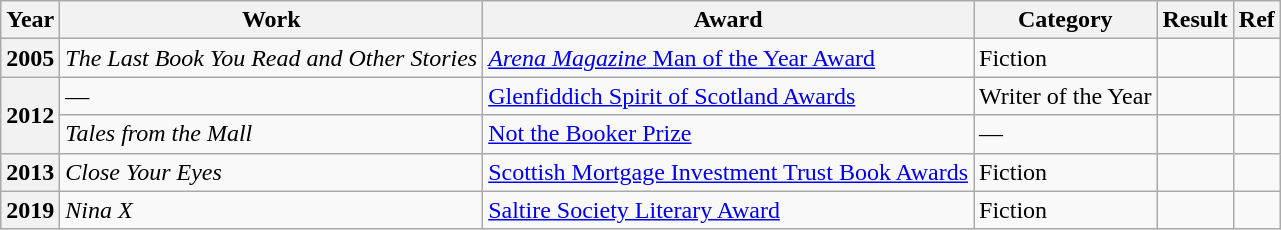<table class="wikitable sortable">
<tr>
<th>Year</th>
<th>Work</th>
<th>Award</th>
<th>Category</th>
<th>Result</th>
<th>Ref</th>
</tr>
<tr>
<th>2005</th>
<td><em>The Last Book You Read and Other Stories</em></td>
<td><a href='#'><em>Arena Magazine</em> Man of the Year Award</a></td>
<td>Fiction</td>
<td></td>
<td></td>
</tr>
<tr>
<th rowspan="2">2012</th>
<td>—</td>
<td><a href='#'>Glenfiddich Spirit of Scotland Awards</a></td>
<td>Writer of the Year</td>
<td></td>
<td></td>
</tr>
<tr>
<td><em>Tales from the Mall</em></td>
<td><a href='#'>Not the Booker Prize</a></td>
<td>—</td>
<td></td>
<td></td>
</tr>
<tr>
<th>2013</th>
<td><em>Close Your Eyes</em></td>
<td><a href='#'>Scottish Mortgage Investment Trust Book Awards</a></td>
<td>Fiction</td>
<td></td>
<td></td>
</tr>
<tr>
<th>2019</th>
<td><em>Nina X</em></td>
<td><a href='#'>Saltire Society Literary Award</a></td>
<td>Fiction</td>
<td></td>
<td></td>
</tr>
</table>
